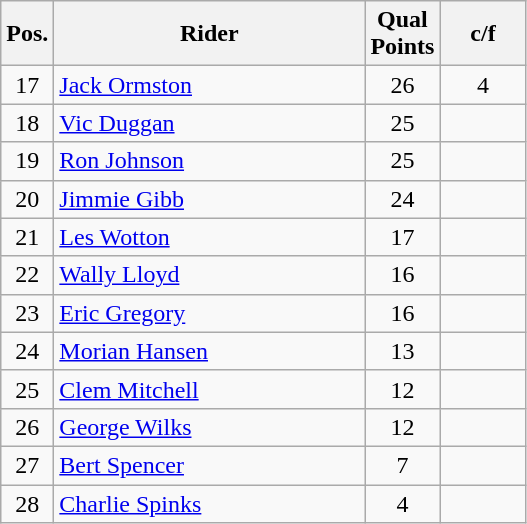<table class=wikitable>
<tr>
<th width=25px>Pos.</th>
<th width=200px>Rider</th>
<th width=40px>Qual Points</th>
<th width=50px>c/f</th>
</tr>
<tr align=center >
<td>17</td>
<td align=left> <a href='#'>Jack Ormston</a></td>
<td>26</td>
<td>4</td>
</tr>
<tr align=center>
<td>18</td>
<td align=left> <a href='#'>Vic Duggan</a></td>
<td>25</td>
<td></td>
</tr>
<tr align=center>
<td>19</td>
<td align=left> <a href='#'>Ron Johnson</a></td>
<td>25</td>
<td></td>
</tr>
<tr align=center>
<td>20</td>
<td align=left> <a href='#'>Jimmie Gibb</a></td>
<td>24</td>
<td></td>
</tr>
<tr align=center>
<td>21</td>
<td align=left> <a href='#'>Les Wotton</a></td>
<td>17</td>
<td></td>
</tr>
<tr align=center>
<td>22</td>
<td align=left> <a href='#'>Wally Lloyd</a></td>
<td>16</td>
<td></td>
</tr>
<tr align=center>
<td>23</td>
<td align=left> <a href='#'>Eric Gregory</a></td>
<td>16</td>
<td></td>
</tr>
<tr align=center>
<td>24</td>
<td align=left> <a href='#'>Morian Hansen</a></td>
<td>13</td>
<td></td>
</tr>
<tr align=center>
<td>25</td>
<td align=left> <a href='#'>Clem Mitchell</a></td>
<td>12</td>
<td></td>
</tr>
<tr align=center>
<td>26</td>
<td align=left> <a href='#'>George Wilks</a></td>
<td>12</td>
<td></td>
</tr>
<tr align=center>
<td>27</td>
<td align=left> <a href='#'>Bert Spencer</a></td>
<td>7</td>
<td></td>
</tr>
<tr align=center>
<td>28</td>
<td align=left> <a href='#'>Charlie Spinks</a></td>
<td>4</td>
<td></td>
</tr>
</table>
